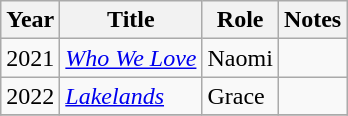<table class="wikitable">
<tr>
<th>Year</th>
<th>Title</th>
<th>Role</th>
<th>Notes</th>
</tr>
<tr>
<td>2021</td>
<td><em><a href='#'>Who We Love</a></em></td>
<td>Naomi</td>
<td></td>
</tr>
<tr>
<td>2022</td>
<td><em><a href='#'>Lakelands</a></em></td>
<td>Grace</td>
<td></td>
</tr>
<tr>
</tr>
</table>
